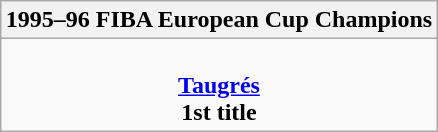<table class=wikitable style="text-align:center; margin:auto">
<tr>
<th>1995–96 FIBA European Cup Champions</th>
</tr>
<tr>
<td><br> <strong><a href='#'>Taugrés</a></strong> <br> <strong>1st title</strong></td>
</tr>
</table>
